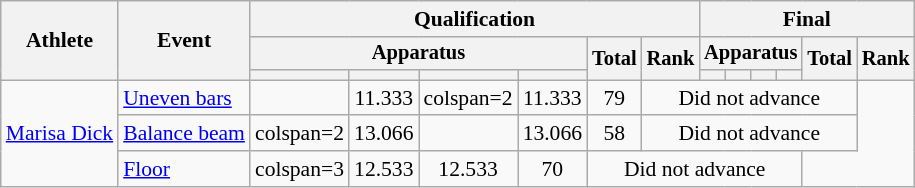<table class="wikitable" style="font-size:90%">
<tr>
<th rowspan=3>Athlete</th>
<th rowspan=3>Event</th>
<th colspan=6>Qualification</th>
<th colspan=6>Final</th>
</tr>
<tr style="font-size:95%">
<th colspan=4>Apparatus</th>
<th rowspan=2>Total</th>
<th rowspan=2>Rank</th>
<th colspan=4>Apparatus</th>
<th rowspan=2>Total</th>
<th rowspan=2>Rank</th>
</tr>
<tr style="font-size:95%">
<th></th>
<th></th>
<th></th>
<th></th>
<th></th>
<th></th>
<th></th>
<th></th>
</tr>
<tr align=center>
<td align=left rowspan=3><a href='#'>Marisa Dick</a></td>
<td align=left><a href='#'>Uneven bars</a></td>
<td></td>
<td>11.333</td>
<td>colspan=2 </td>
<td>11.333</td>
<td>79</td>
<td colspan=6>Did not advance</td>
</tr>
<tr align=center>
<td align=left><a href='#'>Balance beam</a></td>
<td>colspan=2 </td>
<td>13.066</td>
<td></td>
<td>13.066</td>
<td>58</td>
<td colspan=6>Did not advance</td>
</tr>
<tr align=center>
<td align=left><a href='#'>Floor</a></td>
<td>colspan=3 </td>
<td>12.533</td>
<td>12.533</td>
<td>70</td>
<td colspan=6>Did not advance</td>
</tr>
</table>
